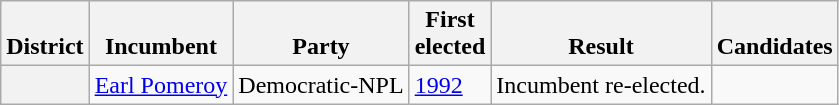<table class=wikitable>
<tr valign=bottom>
<th>District</th>
<th>Incumbent</th>
<th>Party</th>
<th>First<br>elected</th>
<th>Result</th>
<th>Candidates</th>
</tr>
<tr>
<th></th>
<td><a href='#'>Earl Pomeroy</a></td>
<td>Democratic-NPL</td>
<td><a href='#'>1992</a></td>
<td>Incumbent re-elected.</td>
<td nowrap></td>
</tr>
</table>
